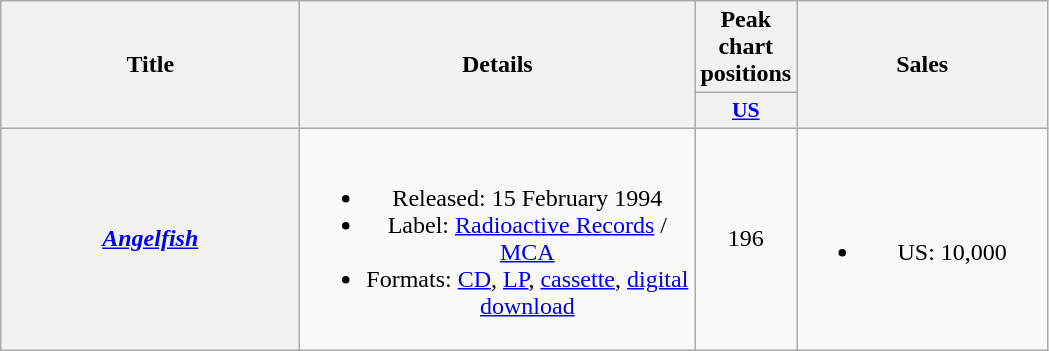<table class="wikitable plainrowheaders" style="text-align:center;" border="1">
<tr>
<th scope="col" rowspan="2" style="width:12em;">Title</th>
<th scope="col" rowspan="2" style="width:16em;">Details</th>
<th scope="col" colspan="1">Peak chart positions</th>
<th scope="col" rowspan="2" style="width:10em;">Sales</th>
</tr>
<tr>
<th scope="col" style="width:2.5em;font-size:90%;"><a href='#'>US</a><br></th>
</tr>
<tr>
<th scope="row"><em><a href='#'>Angelfish</a></em></th>
<td><br><ul><li>Released: 15 February 1994</li><li>Label: <a href='#'>Radioactive Records</a> / <a href='#'>MCA</a></li><li>Formats: <a href='#'>CD</a>, <a href='#'>LP</a>, <a href='#'>cassette</a>, <a href='#'>digital download</a></li></ul></td>
<td>196</td>
<td><br><ul><li>US: 10,000</li></ul></td>
</tr>
</table>
